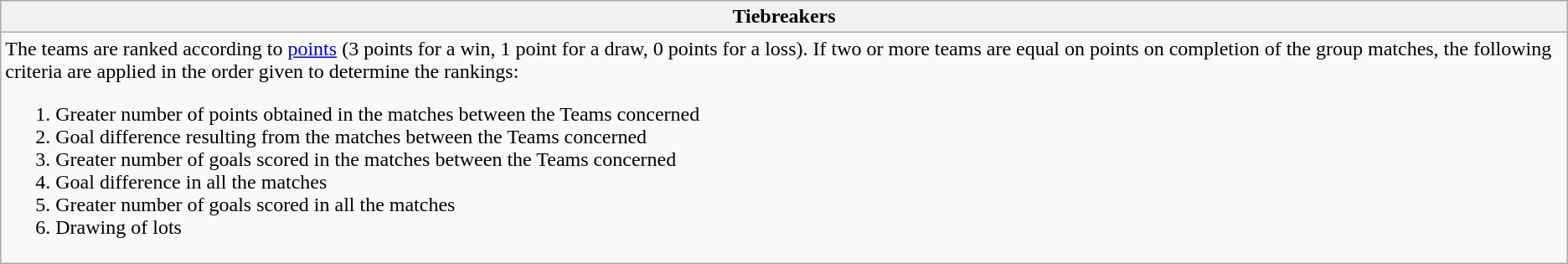<table class="wikitable collapsible collapsed">
<tr>
<th>Tiebreakers</th>
</tr>
<tr>
<td>The teams are ranked according to <a href='#'>points</a> (3 points for a win, 1 point for a draw, 0 points for a loss). If two or more teams are equal on points on completion of the group matches, the following criteria are applied in the order given to determine the rankings:<br><ol><li>Greater number of points obtained in the matches between the Teams concerned</li><li>Goal difference resulting from the matches between the Teams concerned</li><li>Greater number of goals scored in the matches between the Teams concerned</li><li>Goal difference in all the matches</li><li>Greater number of goals scored in all the matches</li><li>Drawing of lots</li></ol></td>
</tr>
</table>
